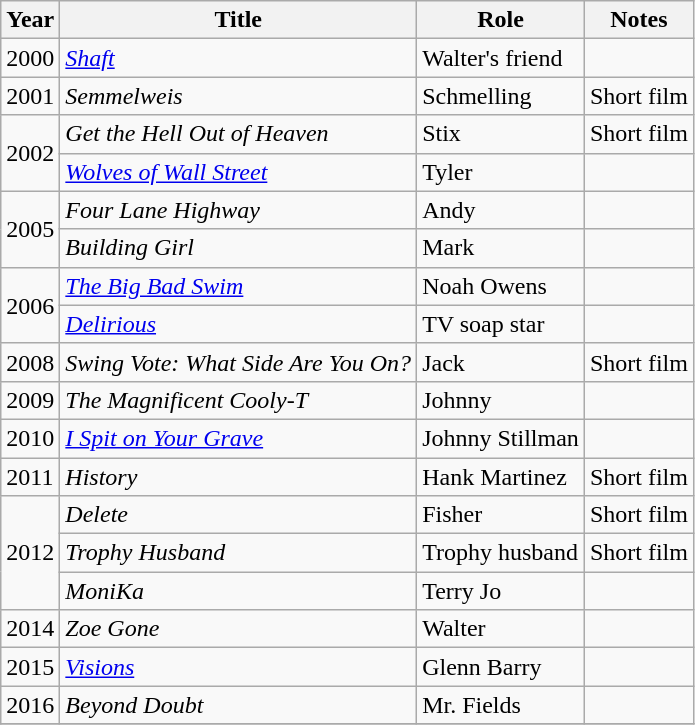<table class = "wikitable unsortable">
<tr>
<th>Year</th>
<th>Title</th>
<th>Role</th>
<th>Notes</th>
</tr>
<tr>
<td>2000</td>
<td><em><a href='#'>Shaft</a></em></td>
<td>Walter's friend</td>
<td></td>
</tr>
<tr>
<td>2001</td>
<td><em>Semmelweis</em></td>
<td>Schmelling</td>
<td>Short film</td>
</tr>
<tr>
<td rowspan="2">2002</td>
<td><em>Get the Hell Out of Heaven</em></td>
<td>Stix</td>
<td>Short film</td>
</tr>
<tr>
<td><em><a href='#'>Wolves of Wall Street</a></em></td>
<td>Tyler</td>
<td></td>
</tr>
<tr>
<td rowspan="2">2005</td>
<td><em>Four Lane Highway</em></td>
<td>Andy</td>
<td></td>
</tr>
<tr>
<td><em>Building Girl</em></td>
<td>Mark</td>
<td></td>
</tr>
<tr>
<td rowspan="2">2006</td>
<td><em><a href='#'>The Big Bad Swim</a></em></td>
<td>Noah Owens</td>
<td></td>
</tr>
<tr>
<td><em><a href='#'>Delirious</a></em></td>
<td>TV soap star</td>
<td></td>
</tr>
<tr>
<td>2008</td>
<td><em>Swing Vote: What Side Are You On?</em></td>
<td>Jack</td>
<td>Short film</td>
</tr>
<tr>
<td>2009</td>
<td><em>The Magnificent Cooly-T</em></td>
<td>Johnny</td>
<td></td>
</tr>
<tr>
<td>2010</td>
<td><em><a href='#'>I Spit on Your Grave</a></em></td>
<td>Johnny Stillman</td>
<td></td>
</tr>
<tr>
<td>2011</td>
<td><em>History</em></td>
<td>Hank Martinez</td>
<td>Short film</td>
</tr>
<tr>
<td rowspan="3">2012</td>
<td><em>Delete</em></td>
<td>Fisher</td>
<td>Short film</td>
</tr>
<tr>
<td><em>Trophy Husband</em></td>
<td>Trophy husband</td>
<td>Short film</td>
</tr>
<tr>
<td><em>MoniKa</em></td>
<td>Terry Jo</td>
<td></td>
</tr>
<tr>
<td>2014</td>
<td><em>Zoe Gone</em></td>
<td>Walter</td>
<td></td>
</tr>
<tr>
<td>2015</td>
<td><em><a href='#'>Visions</a></em></td>
<td>Glenn Barry</td>
<td></td>
</tr>
<tr>
<td>2016</td>
<td><em>Beyond Doubt</em></td>
<td>Mr. Fields</td>
<td></td>
</tr>
<tr>
</tr>
</table>
